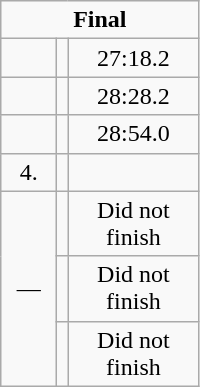<table class=wikitable style="text-align:center">
<tr>
<td colspan=3><strong>Final</strong></td>
</tr>
<tr>
<td width=30></td>
<td align=left></td>
<td width=80>27:18.2</td>
</tr>
<tr>
<td></td>
<td align=left></td>
<td>28:28.2</td>
</tr>
<tr>
<td></td>
<td align=left></td>
<td>28:54.0</td>
</tr>
<tr>
<td>4.</td>
<td align=left></td>
<td></td>
</tr>
<tr>
<td rowspan=3>—</td>
<td align=left></td>
<td>Did not finish</td>
</tr>
<tr>
<td align=left></td>
<td>Did not finish</td>
</tr>
<tr>
<td align=left></td>
<td>Did not finish</td>
</tr>
</table>
